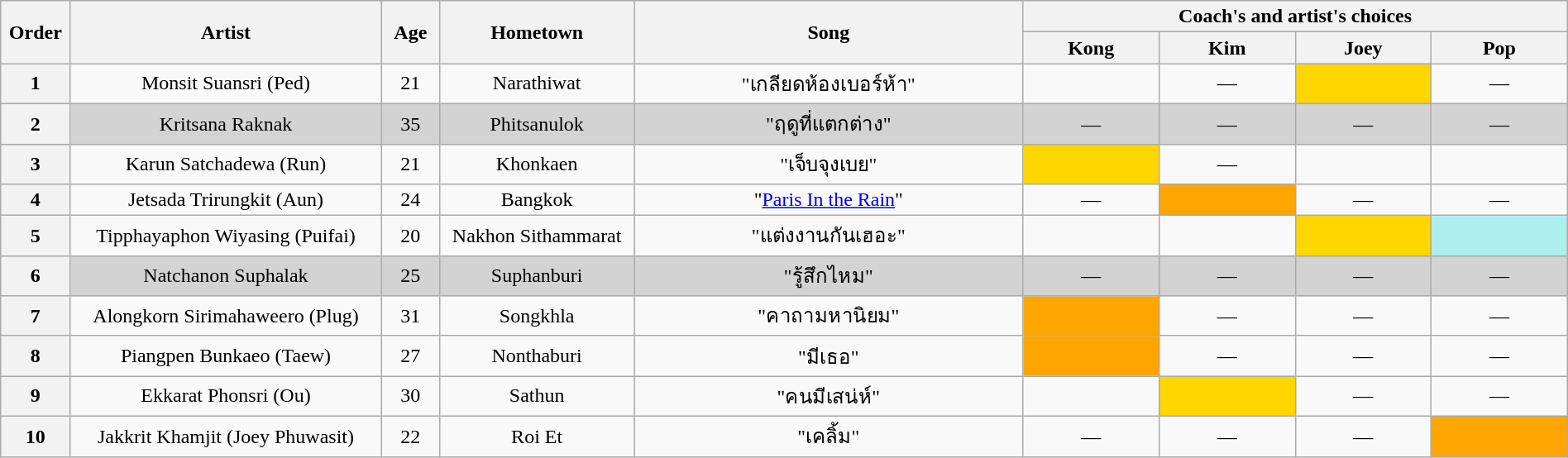<table class="wikitable" style="text-align:center; width:100%;">
<tr>
<th scope="col" rowspan="2" style="width:02%;">Order</th>
<th scope="col" rowspan="2" style="width:16%;">Artist</th>
<th scope="col" rowspan="2" style="width:03%;">Age</th>
<th scope="col" rowspan="2" style="width:10%;">Hometown</th>
<th scope="col" rowspan="2" style="width:20%;">Song</th>
<th scope="col" colspan="4" width="30%">Coach's and artist's choices</th>
</tr>
<tr>
<th style="width:07%;">Kong</th>
<th style="width:07%;">Kim</th>
<th style="width:07%;">Joey</th>
<th style="width:07%;">Pop</th>
</tr>
<tr>
<th>1</th>
<td>Monsit Suansri (Ped)</td>
<td>21</td>
<td>Narathiwat</td>
<td>"เกลียดห้องเบอร์ห้า"</td>
<td></td>
<td>—</td>
<td style="background:gold;"></td>
<td>—</td>
</tr>
<tr bgcolor=lightgrey>
<th>2</th>
<td>Kritsana Raknak</td>
<td>35</td>
<td>Phitsanulok</td>
<td>"ฤดูที่แตกต่าง"</td>
<td>—</td>
<td>—</td>
<td>—</td>
<td>—</td>
</tr>
<tr>
<th>3</th>
<td>Karun Satchadewa (Run)</td>
<td>21</td>
<td>Khonkaen</td>
<td>"เจ็บจุงเบย"</td>
<td style="background:gold;"></td>
<td>—</td>
<td></td>
<td></td>
</tr>
<tr>
<th>4</th>
<td>Jetsada Trirungkit (Aun)</td>
<td>24</td>
<td>Bangkok</td>
<td>"<a href='#'>Paris In the Rain</a>"</td>
<td>—</td>
<td style="background:orange;"></td>
<td>—</td>
<td>—</td>
</tr>
<tr>
<th>5</th>
<td>Tipphayaphon Wiyasing (Puifai)</td>
<td>20</td>
<td>Nakhon Sithammarat</td>
<td>"แต่งงานกันเฮอะ"</td>
<td></td>
<td></td>
<td style="background:gold;"></td>
<td style="background:#afeeee;"></td>
</tr>
<tr bgcolor=lightgrey>
<th>6</th>
<td>Natchanon Suphalak</td>
<td>25</td>
<td>Suphanburi</td>
<td>"รู้สึกไหม"</td>
<td>—</td>
<td>—</td>
<td>—</td>
<td>—</td>
</tr>
<tr>
<th>7</th>
<td>Alongkorn Sirimahaweero (Plug)</td>
<td>31</td>
<td>Songkhla</td>
<td>"คาถามหานิยม"</td>
<td style="background:orange;"></td>
<td>—</td>
<td>—</td>
<td>—</td>
</tr>
<tr>
<th>8</th>
<td>Piangpen Bunkaeo (Taew)</td>
<td>27</td>
<td>Nonthaburi</td>
<td>"มีเธอ"</td>
<td style="background:orange;"></td>
<td>—</td>
<td>—</td>
<td>—</td>
</tr>
<tr>
<th>9</th>
<td>Ekkarat Phonsri (Ou)</td>
<td>30</td>
<td>Sathun</td>
<td>"คนมีเสน่ห์"</td>
<td></td>
<td style="background:gold;"></td>
<td>—</td>
<td>—</td>
</tr>
<tr>
<th>10</th>
<td>Jakkrit Khamjit (Joey Phuwasit)</td>
<td>22</td>
<td>Roi Et</td>
<td>"เคลิ้ม"</td>
<td>—</td>
<td>—</td>
<td>—</td>
<td style="background:orange;"></td>
</tr>
</table>
